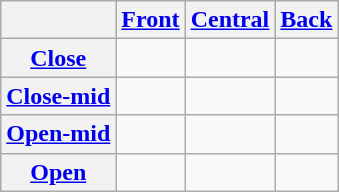<table class="wikitable" style="text-align:center">
<tr>
<th></th>
<th><a href='#'>Front</a></th>
<th><a href='#'>Central</a></th>
<th><a href='#'>Back</a></th>
</tr>
<tr>
<th><a href='#'>Close</a></th>
<td> </td>
<td> </td>
<td> </td>
</tr>
<tr>
<th><a href='#'>Close-mid</a></th>
<td> </td>
<td> </td>
<td> </td>
</tr>
<tr>
<th><a href='#'>Open-mid</a></th>
<td> </td>
<td> </td>
<td> </td>
</tr>
<tr>
<th><a href='#'>Open</a></th>
<td></td>
<td> </td>
<td> </td>
</tr>
</table>
